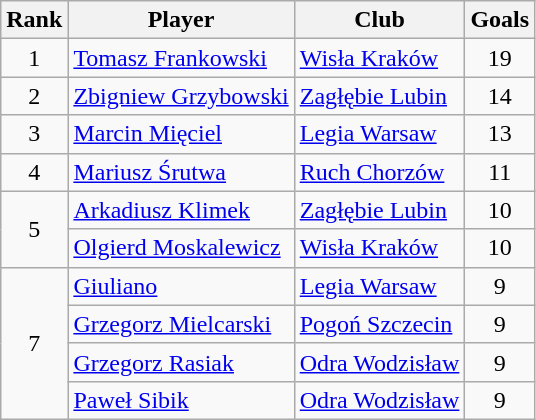<table class="wikitable" style="text-align:center">
<tr>
<th>Rank</th>
<th>Player</th>
<th>Club</th>
<th>Goals</th>
</tr>
<tr>
<td rowspan="1">1</td>
<td align="left"> <a href='#'>Tomasz Frankowski</a></td>
<td align="left"><a href='#'>Wisła Kraków</a></td>
<td>19</td>
</tr>
<tr>
<td rowspan="1">2</td>
<td align="left"> <a href='#'>Zbigniew Grzybowski</a></td>
<td align="left"><a href='#'>Zagłębie Lubin</a></td>
<td>14</td>
</tr>
<tr>
<td rowspan="1">3</td>
<td align="left"> <a href='#'>Marcin Mięciel</a></td>
<td align="left"><a href='#'>Legia Warsaw</a></td>
<td>13</td>
</tr>
<tr>
<td rowspan="1">4</td>
<td align="left"> <a href='#'>Mariusz Śrutwa</a></td>
<td align="left"><a href='#'>Ruch Chorzów</a></td>
<td>11</td>
</tr>
<tr>
<td rowspan="2">5</td>
<td align="left"> <a href='#'>Arkadiusz Klimek</a></td>
<td align="left"><a href='#'>Zagłębie Lubin</a></td>
<td>10</td>
</tr>
<tr>
<td align="left"> <a href='#'>Olgierd Moskalewicz</a></td>
<td align="left"><a href='#'>Wisła Kraków</a></td>
<td>10</td>
</tr>
<tr>
<td rowspan="4">7</td>
<td align="left"> <a href='#'>Giuliano</a></td>
<td align="left"><a href='#'>Legia Warsaw</a></td>
<td>9</td>
</tr>
<tr>
<td align="left"> <a href='#'>Grzegorz Mielcarski</a></td>
<td align="left"><a href='#'>Pogoń Szczecin</a></td>
<td>9</td>
</tr>
<tr>
<td align="left"> <a href='#'>Grzegorz Rasiak</a></td>
<td align="left"><a href='#'>Odra Wodzisław</a></td>
<td>9</td>
</tr>
<tr>
<td align="left"> <a href='#'>Paweł Sibik</a></td>
<td align="left"><a href='#'>Odra Wodzisław</a></td>
<td>9</td>
</tr>
</table>
